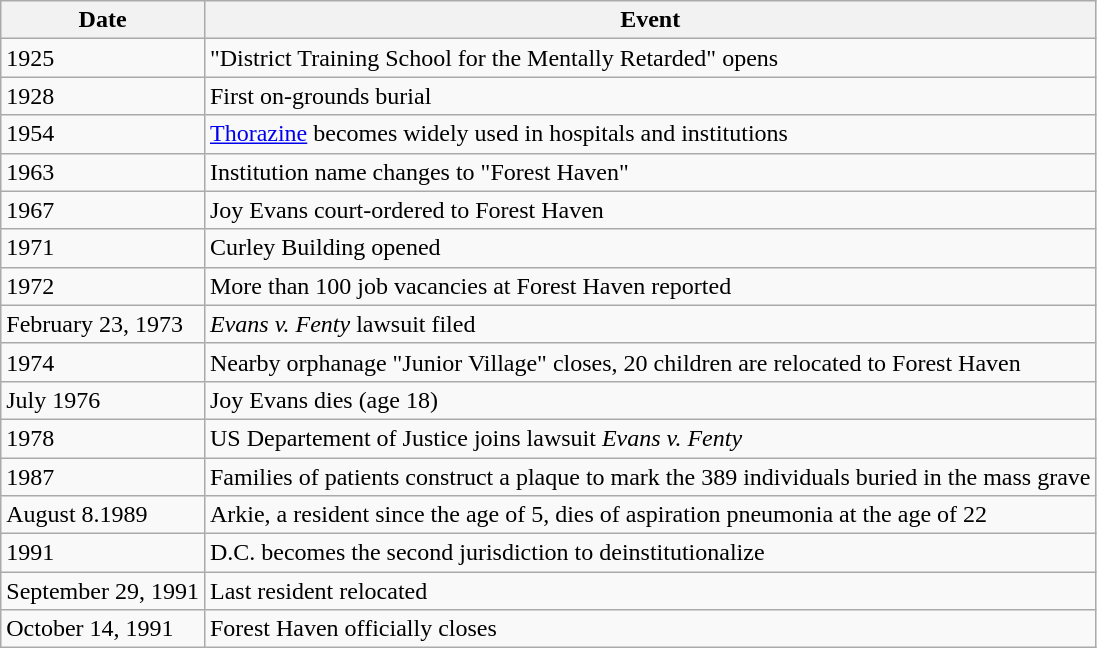<table class="wikitable">
<tr>
<th>Date</th>
<th>Event</th>
</tr>
<tr>
<td>1925</td>
<td>"District Training School for the Mentally Retarded" opens</td>
</tr>
<tr>
<td>1928</td>
<td>First on-grounds burial</td>
</tr>
<tr>
<td>1954</td>
<td><a href='#'>Thorazine</a> becomes widely used in hospitals and institutions</td>
</tr>
<tr>
<td>1963</td>
<td>Institution name changes to "Forest Haven"</td>
</tr>
<tr>
<td>1967</td>
<td>Joy Evans court-ordered to Forest Haven</td>
</tr>
<tr>
<td>1971</td>
<td>Curley Building opened</td>
</tr>
<tr>
<td>1972</td>
<td>More than 100 job vacancies at Forest Haven reported</td>
</tr>
<tr>
<td>February 23, 1973</td>
<td><em>Evans v. Fenty</em> lawsuit filed</td>
</tr>
<tr>
<td>1974</td>
<td>Nearby orphanage "Junior Village" closes, 20 children are relocated to Forest Haven</td>
</tr>
<tr>
<td>July 1976</td>
<td>Joy Evans dies (age 18)</td>
</tr>
<tr>
<td>1978</td>
<td>US Departement of Justice joins lawsuit <em>Evans v. Fenty</em></td>
</tr>
<tr>
<td>1987</td>
<td>Families of patients construct a plaque to mark the 389 individuals buried in the mass grave</td>
</tr>
<tr>
<td>August 8.1989</td>
<td>Arkie, a resident since the age of 5, dies of aspiration pneumonia at the age of 22</td>
</tr>
<tr>
<td>1991</td>
<td>D.C. becomes the second jurisdiction to deinstitutionalize</td>
</tr>
<tr>
<td>September 29, 1991</td>
<td>Last resident relocated</td>
</tr>
<tr>
<td>October 14, 1991</td>
<td>Forest Haven officially closes</td>
</tr>
</table>
